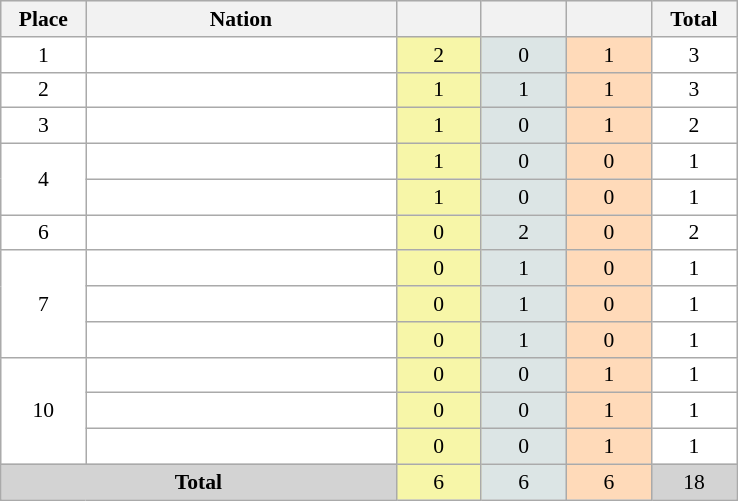<table class=wikitable style="border:1px solid #AAAAAA;font-size:90%">
<tr bgcolor="#EFEFEF">
<th width=50>Place</th>
<th width=200>Nation</th>
<th width=50></th>
<th width=50></th>
<th width=50></th>
<th width=50>Total</th>
</tr>
<tr align="center" valign="center" bgcolor="#FFFFFF">
<td>1</td>
<td align="left"></td>
<td style="background:#F7F6A8;">2</td>
<td style="background:#DCE5E5;">0</td>
<td style="background:#FFDAB9;">1</td>
<td>3</td>
</tr>
<tr align="center" valign="center" bgcolor="#FFFFFF">
<td>2</td>
<td align="left"></td>
<td style="background:#F7F6A8;">1</td>
<td style="background:#DCE5E5;">1</td>
<td style="background:#FFDAB9;">1</td>
<td>3</td>
</tr>
<tr align="center" valign="center" bgcolor="#FFFFFF">
<td>3</td>
<td align="left"></td>
<td style="background:#F7F6A8;">1</td>
<td style="background:#DCE5E5;">0</td>
<td style="background:#FFDAB9;">1</td>
<td>2</td>
</tr>
<tr align="center" valign="center" bgcolor="#FFFFFF">
<td rowspan=2>4</td>
<td align="left"></td>
<td style="background:#F7F6A8;">1</td>
<td style="background:#DCE5E5;">0</td>
<td style="background:#FFDAB9;">0</td>
<td>1</td>
</tr>
<tr align="center" valign="center" bgcolor="#FFFFFF">
<td align="left"></td>
<td style="background:#F7F6A8;">1</td>
<td style="background:#DCE5E5;">0</td>
<td style="background:#FFDAB9;">0</td>
<td>1</td>
</tr>
<tr align="center" valign="center" bgcolor="#FFFFFF">
<td>6</td>
<td align="left"></td>
<td style="background:#F7F6A8;">0</td>
<td style="background:#DCE5E5;">2</td>
<td style="background:#FFDAB9;">0</td>
<td>2</td>
</tr>
<tr align="center" valign="center" bgcolor="#FFFFFF">
<td rowspan=3>7</td>
<td align="left"></td>
<td style="background:#F7F6A8;">0</td>
<td style="background:#DCE5E5;">1</td>
<td style="background:#FFDAB9;">0</td>
<td>1</td>
</tr>
<tr align="center" valign="center" bgcolor="#FFFFFF">
<td align="left"></td>
<td style="background:#F7F6A8;">0</td>
<td style="background:#DCE5E5;">1</td>
<td style="background:#FFDAB9;">0</td>
<td>1</td>
</tr>
<tr align="center" valign="center" bgcolor="#FFFFFF">
<td align="left"></td>
<td style="background:#F7F6A8;">0</td>
<td style="background:#DCE5E5;">1</td>
<td style="background:#FFDAB9;">0</td>
<td>1</td>
</tr>
<tr align="center" valign="center" bgcolor="#FFFFFF">
<td rowspan=3>10</td>
<td align="left"></td>
<td style="background:#F7F6A8;">0</td>
<td style="background:#DCE5E5;">0</td>
<td style="background:#FFDAB9;">1</td>
<td>1</td>
</tr>
<tr align="center" valign="center" bgcolor="#FFFFFF">
<td align="left"></td>
<td style="background:#F7F6A8;">0</td>
<td style="background:#DCE5E5;">0</td>
<td style="background:#FFDAB9;">1</td>
<td>1</td>
</tr>
<tr align="center" valign="center" bgcolor="#FFFFFF">
<td align="left"></td>
<td style="background:#F7F6A8;">0</td>
<td style="background:#DCE5E5;">0</td>
<td style="background:#FFDAB9;">1</td>
<td>1</td>
</tr>
<tr align="center">
<td colspan="2" bgcolor=D3D3D3><strong>Total</strong></td>
<td style="background:#F7F6A8;">6</td>
<td style="background:#DCE5E5;">6</td>
<td style="background:#FFDAB9;">6</td>
<td bgcolor=D3D3D3>18</td>
</tr>
</table>
